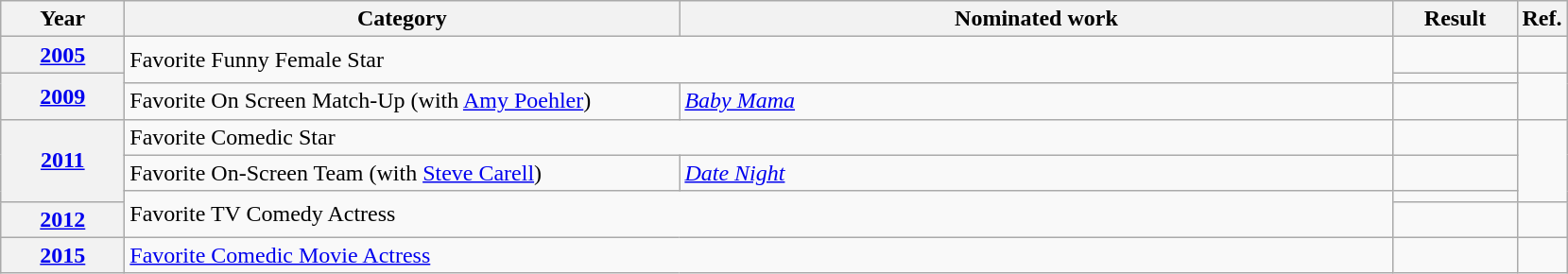<table class=wikitable>
<tr>
<th scope="col" style="width:5em;">Year</th>
<th scope="col" style="width:24em;">Category</th>
<th scope="col" style="width:31em;">Nominated work</th>
<th scope="col" style="width:5em;">Result</th>
<th>Ref.</th>
</tr>
<tr>
<th row=scope style="text-align:center;"><a href='#'>2005</a></th>
<td colspan=2, rowspan="2">Favorite Funny Female Star</td>
<td></td>
<td style="text-align:center;"></td>
</tr>
<tr>
<th row=scope style="text-align:center;", rowspan="2"><a href='#'>2009</a></th>
<td></td>
<td rowspan="2" style="text-align:center;"></td>
</tr>
<tr>
<td>Favorite On Screen Match-Up (with <a href='#'>Amy Poehler</a>)</td>
<td><em><a href='#'>Baby Mama</a></em></td>
<td></td>
</tr>
<tr>
<th row=scope style="text-align:center;", rowspan="3"><a href='#'>2011</a></th>
<td colspan=2>Favorite Comedic Star</td>
<td></td>
<td rowspan="3" style="text-align:center;"></td>
</tr>
<tr>
<td>Favorite On-Screen Team (with <a href='#'>Steve Carell</a>)</td>
<td><em><a href='#'>Date Night</a></em></td>
<td></td>
</tr>
<tr>
<td colspan=2, rowspan="2">Favorite TV Comedy Actress</td>
<td></td>
</tr>
<tr>
<th row=scope style="text-align:center;"><a href='#'>2012</a></th>
<td></td>
<td style="text-align:center;"></td>
</tr>
<tr>
<th row=scope style="text-align:center;"><a href='#'>2015</a></th>
<td colspan=2><a href='#'>Favorite Comedic Movie Actress</a></td>
<td></td>
<td style="text-align:center;"></td>
</tr>
</table>
